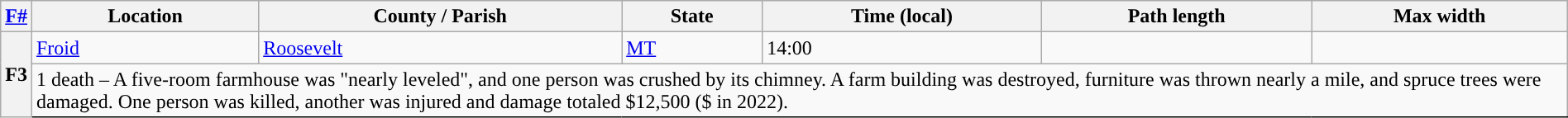<table class="wikitable sortable" style="width:100%;">
<tr>
<th scope="col" align="center"><a href='#'>F#</a><br></th>
<th scope="col" align="center" class="unsortable">Location</th>
<th scope="col" align="center" class="unsortable">County / Parish</th>
<th scope="col" align="center">State</th>
<th scope="col" align="center">Time (local)</th>
<th scope="col" align="center">Path length</th>
<th scope="col" align="center">Max width</th>
</tr>
<tr>
<th scope="row" rowspan="2" style="background-color:#">F3</th>
<td><a href='#'>Froid</a></td>
<td><a href='#'>Roosevelt</a></td>
<td><a href='#'>MT</a></td>
<td>14:00</td>
<td></td>
<td></td>
</tr>
<tr class="expand-child">
<td colspan="6" style="border-bottom: 1px solid black;">1 death – A five-room farmhouse was "nearly leveled", and one person was crushed by its chimney. A farm building was destroyed, furniture was thrown nearly a mile, and spruce trees were damaged. One person was killed, another was injured and damage totaled $12,500 ($ in 2022).</td>
</tr>
</table>
